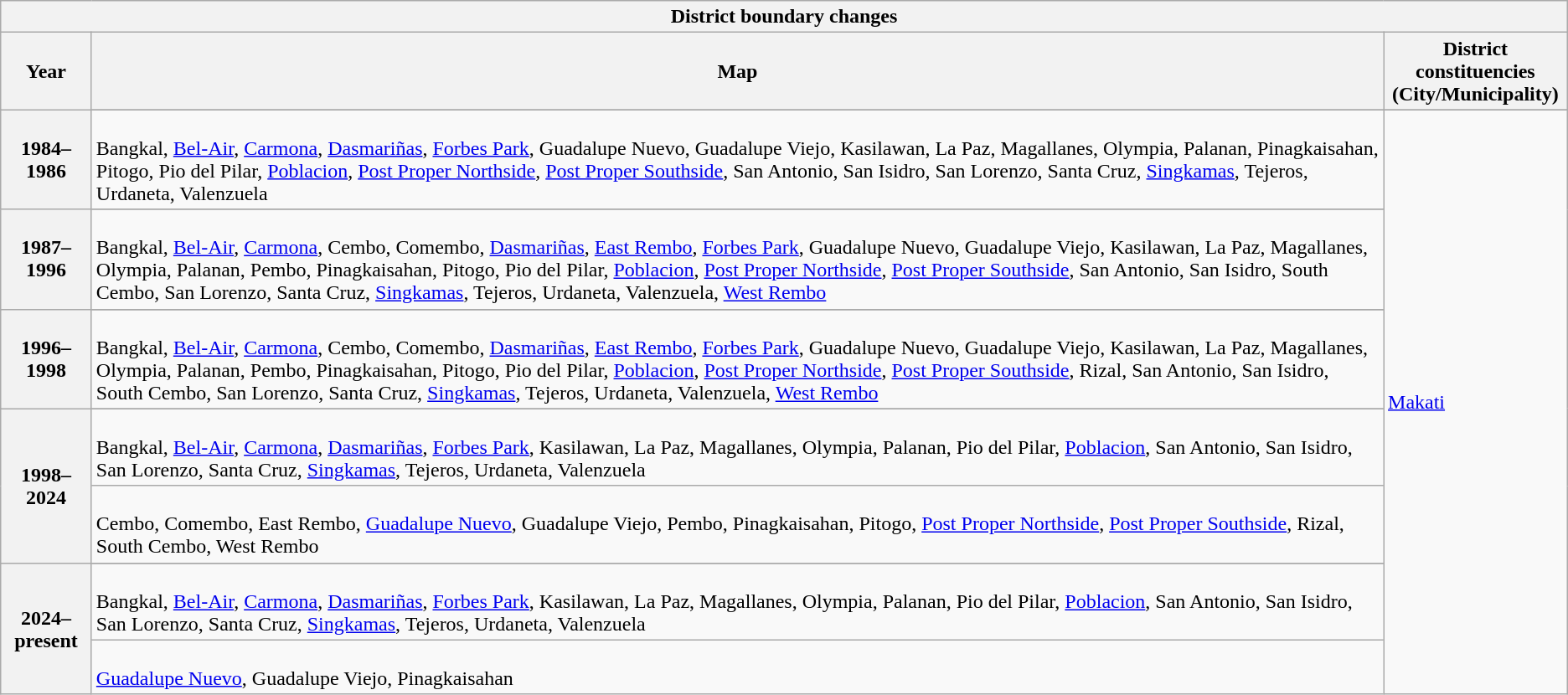<table class="wikitable">
<tr>
<th colspan="9">District boundary changes</th>
</tr>
<tr>
<th>Year</th>
<th>Map</th>
<th>District constituencies <br> (City/Municipality)</th>
</tr>
<tr>
<th rowspan=2>1984–1986</th>
</tr>
<tr>
<td> <br> Bangkal, <a href='#'>Bel-Air</a>, <a href='#'>Carmona</a>, <a href='#'>Dasmariñas</a>, <a href='#'>Forbes Park</a>, Guadalupe Nuevo, Guadalupe Viejo, Kasilawan, La Paz, Magallanes, Olympia, Palanan, Pinagkaisahan, Pitogo, Pio del Pilar, <a href='#'>Poblacion</a>, <a href='#'>Post Proper Northside</a>, <a href='#'>Post Proper Southside</a>, San Antonio, San Isidro, San Lorenzo, Santa Cruz, <a href='#'>Singkamas</a>, Tejeros, Urdaneta, Valenzuela</td>
<td rowspan=12><a href='#'>Makati</a></td>
</tr>
<tr>
<th rowspan=2>1987–1996</th>
</tr>
<tr>
<td> <br> Bangkal, <a href='#'>Bel-Air</a>, <a href='#'>Carmona</a>, Cembo, Comembo, <a href='#'>Dasmariñas</a>, <a href='#'>East Rembo</a>, <a href='#'>Forbes Park</a>, Guadalupe Nuevo, Guadalupe Viejo, Kasilawan, La Paz, Magallanes, Olympia, Palanan, Pembo, Pinagkaisahan, Pitogo, Pio del Pilar, <a href='#'>Poblacion</a>, <a href='#'>Post Proper Northside</a>, <a href='#'>Post Proper Southside</a>, San Antonio, San Isidro, South Cembo, San Lorenzo, Santa Cruz, <a href='#'>Singkamas</a>, Tejeros, Urdaneta, Valenzuela, <a href='#'>West Rembo</a></td>
</tr>
<tr>
<th rowspan=2>1996–1998</th>
</tr>
<tr>
<td> <br> Bangkal, <a href='#'>Bel-Air</a>, <a href='#'>Carmona</a>, Cembo, Comembo, <a href='#'>Dasmariñas</a>, <a href='#'>East Rembo</a>, <a href='#'>Forbes Park</a>, Guadalupe Nuevo, Guadalupe Viejo, Kasilawan, La Paz, Magallanes, Olympia, Palanan, Pembo, Pinagkaisahan, Pitogo, Pio del Pilar, <a href='#'>Poblacion</a>, <a href='#'>Post Proper Northside</a>, <a href='#'>Post Proper Southside</a>, Rizal, San Antonio, San Isidro, South Cembo, San Lorenzo, Santa Cruz, <a href='#'>Singkamas</a>, Tejeros, Urdaneta, Valenzuela, <a href='#'>West Rembo</a></td>
</tr>
<tr>
<th rowspan="3">1998–2024</th>
</tr>
<tr>
<td> <br> Bangkal, <a href='#'>Bel-Air</a>, <a href='#'>Carmona</a>, <a href='#'>Dasmariñas</a>, <a href='#'>Forbes Park</a>, Kasilawan, La Paz, Magallanes, Olympia, Palanan, Pio del Pilar, <a href='#'>Poblacion</a>, San Antonio, San Isidro, San Lorenzo, Santa Cruz, <a href='#'>Singkamas</a>, Tejeros, Urdaneta, Valenzuela</td>
</tr>
<tr>
<td> <br> Cembo, Comembo, East Rembo, <a href='#'>Guadalupe Nuevo</a>, Guadalupe Viejo, Pembo, Pinagkaisahan, Pitogo, <a href='#'>Post Proper Northside</a>, <a href='#'>Post Proper Southside</a>, Rizal, South Cembo, West Rembo</td>
</tr>
<tr>
<th rowspan="3">2024–present</th>
</tr>
<tr>
<td> <br> Bangkal, <a href='#'>Bel-Air</a>, <a href='#'>Carmona</a>, <a href='#'>Dasmariñas</a>, <a href='#'>Forbes Park</a>, Kasilawan, La Paz, Magallanes, Olympia, Palanan, Pio del Pilar, <a href='#'>Poblacion</a>, San Antonio, San Isidro, San Lorenzo, Santa Cruz, <a href='#'>Singkamas</a>, Tejeros, Urdaneta, Valenzuela</td>
</tr>
<tr>
<td> <br> <a href='#'>Guadalupe Nuevo</a>, Guadalupe Viejo, Pinagkaisahan</td>
</tr>
</table>
